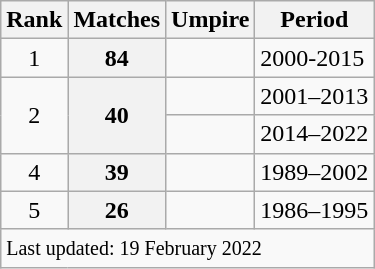<table class="wikitable plainrowheaders sortable">
<tr>
<th scope=col>Rank</th>
<th scope=col>Matches</th>
<th scope=col>Umpire</th>
<th scope=col>Period</th>
</tr>
<tr>
<td align=center>1</td>
<th scope=row style=text-align:center;>84</th>
<td></td>
<td>2000-2015</td>
</tr>
<tr>
<td align=center rowspan=2>2</td>
<th scope=row style=text-align:center; rowspan=2>40</th>
<td></td>
<td>2001–2013</td>
</tr>
<tr>
<td></td>
<td>2014–2022</td>
</tr>
<tr>
<td align=center>4</td>
<th scope=row style=text-align:center;>39</th>
<td></td>
<td>1989–2002</td>
</tr>
<tr>
<td align=center>5</td>
<th scope=row style=text-align:center;>26</th>
<td></td>
<td>1986–1995</td>
</tr>
<tr class=sortbottom>
<td colspan=4><small>Last updated: 19 February 2022</small></td>
</tr>
</table>
